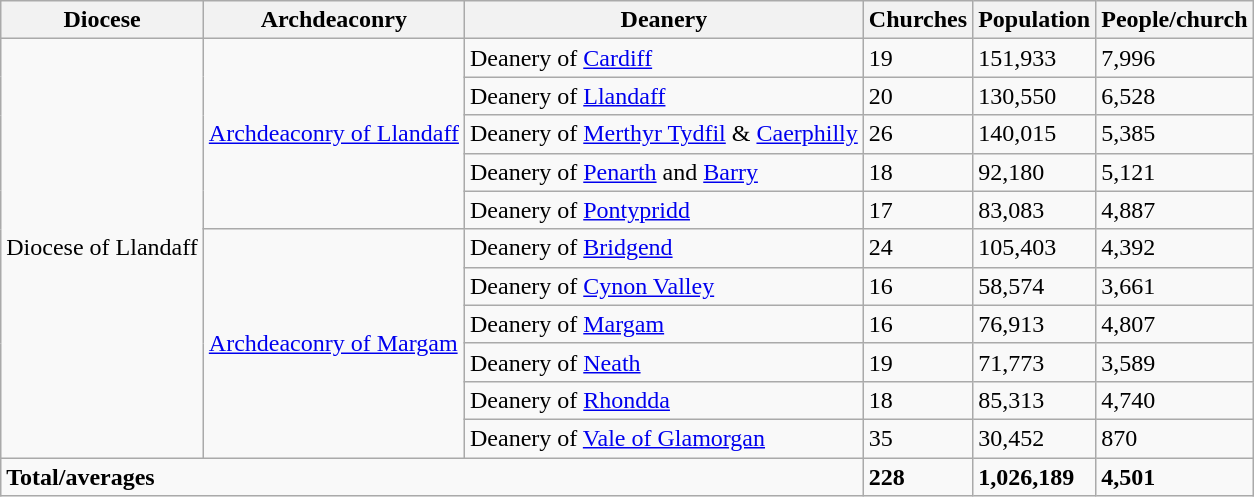<table class="wikitable sortable">
<tr>
<th>Diocese</th>
<th>Archdeaconry</th>
<th>Deanery</th>
<th>Churches</th>
<th>Population</th>
<th>People/church</th>
</tr>
<tr>
<td rowspan="11">Diocese of Llandaff</td>
<td rowspan="5"><a href='#'>Archdeaconry of Llandaff</a></td>
<td>Deanery of <a href='#'>Cardiff</a></td>
<td>19</td>
<td>151,933</td>
<td>7,996</td>
</tr>
<tr>
<td>Deanery of <a href='#'>Llandaff</a></td>
<td>20</td>
<td>130,550</td>
<td>6,528</td>
</tr>
<tr>
<td>Deanery of <a href='#'>Merthyr Tydfil</a> & <a href='#'>Caerphilly</a></td>
<td>26</td>
<td>140,015</td>
<td>5,385</td>
</tr>
<tr>
<td>Deanery of <a href='#'>Penarth</a> and <a href='#'>Barry</a></td>
<td>18</td>
<td>92,180</td>
<td>5,121</td>
</tr>
<tr>
<td>Deanery of <a href='#'>Pontypridd</a></td>
<td>17</td>
<td>83,083</td>
<td>4,887</td>
</tr>
<tr>
<td rowspan="6"><a href='#'>Archdeaconry of Margam</a></td>
<td>Deanery of <a href='#'>Bridgend</a></td>
<td>24</td>
<td>105,403</td>
<td>4,392</td>
</tr>
<tr>
<td>Deanery of <a href='#'>Cynon Valley</a></td>
<td>16</td>
<td>58,574</td>
<td>3,661</td>
</tr>
<tr>
<td>Deanery of <a href='#'>Margam</a></td>
<td>16</td>
<td>76,913</td>
<td>4,807</td>
</tr>
<tr>
<td>Deanery of <a href='#'>Neath</a></td>
<td>19</td>
<td>71,773</td>
<td>3,589</td>
</tr>
<tr>
<td>Deanery of <a href='#'>Rhondda</a></td>
<td>18</td>
<td>85,313</td>
<td>4,740</td>
</tr>
<tr>
<td>Deanery of <a href='#'>Vale of Glamorgan</a></td>
<td>35</td>
<td>30,452</td>
<td>870</td>
</tr>
<tr>
<td colspan="3"><strong>Total/averages</strong></td>
<td><strong>228</strong></td>
<td><strong>1,026,189</strong></td>
<td><strong>4,501</strong></td>
</tr>
</table>
